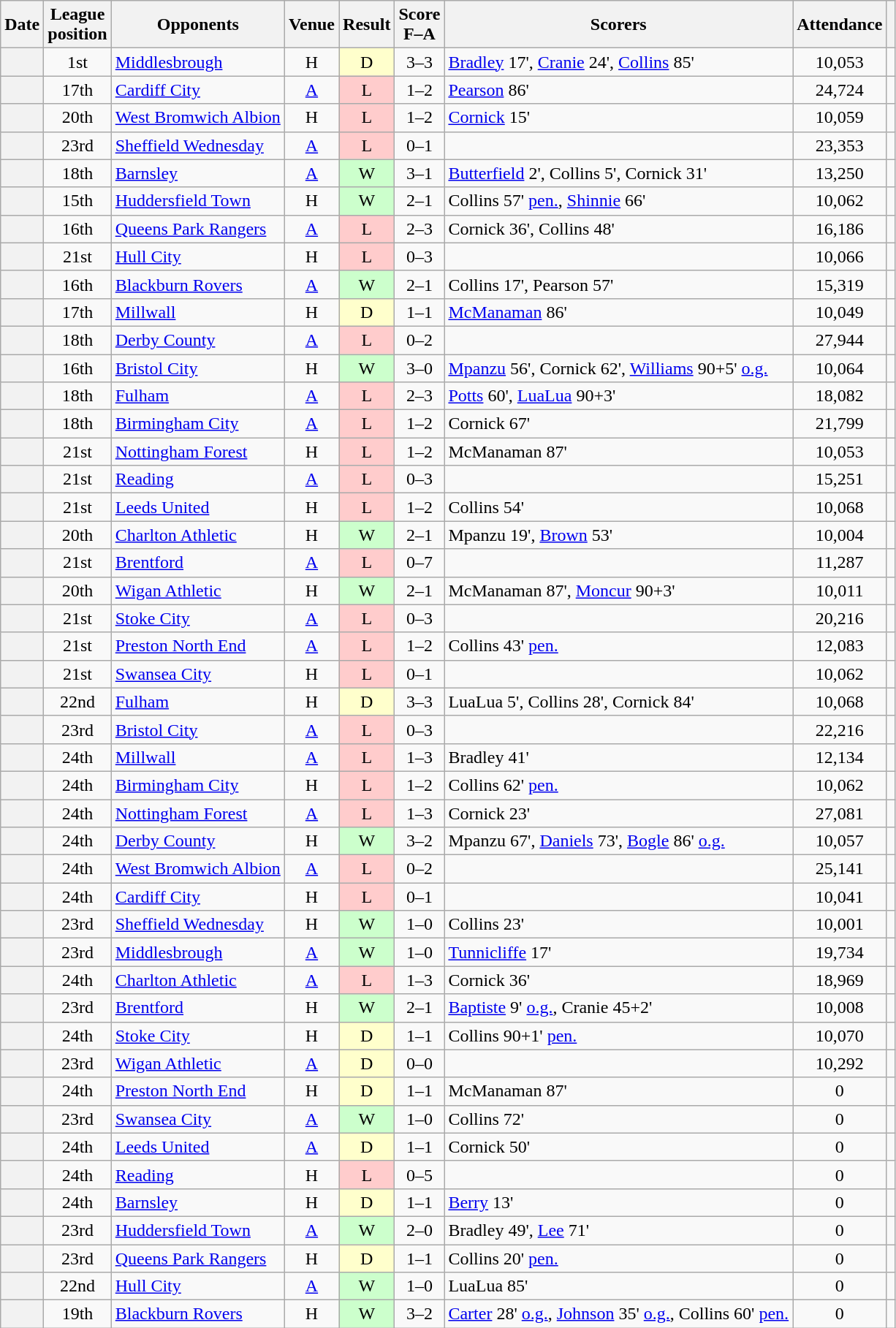<table class="wikitable sortable plainrowheaders" style=text-align:center>
<tr>
<th scope=col>Date</th>
<th scope=col>League<br>position</th>
<th scope=col>Opponents</th>
<th scope=col>Venue</th>
<th scope=col>Result</th>
<th scope=col>Score<br>F–A</th>
<th scope=col class=unsortable>Scorers</th>
<th scope=col>Attendance</th>
<th scope=col class=unsortable></th>
</tr>
<tr>
<th scope=row></th>
<td>1st</td>
<td align=left><a href='#'>Middlesbrough</a></td>
<td>H</td>
<td style=background-color:#FFFFCC>D</td>
<td>3–3</td>
<td align=left><a href='#'>Bradley</a> 17', <a href='#'>Cranie</a> 24', <a href='#'>Collins</a> 85'</td>
<td>10,053</td>
<td></td>
</tr>
<tr>
<th scope=row></th>
<td>17th</td>
<td align=left><a href='#'>Cardiff City</a></td>
<td><a href='#'>A</a></td>
<td style=background-color:#FFCCCC>L</td>
<td>1–2</td>
<td align=left><a href='#'>Pearson</a> 86'</td>
<td>24,724</td>
<td></td>
</tr>
<tr>
<th scope=row></th>
<td>20th</td>
<td align=left><a href='#'>West Bromwich Albion</a></td>
<td>H</td>
<td style=background-color:#FFCCCC>L</td>
<td>1–2</td>
<td align=left><a href='#'>Cornick</a> 15'</td>
<td>10,059</td>
<td></td>
</tr>
<tr>
<th scope=row></th>
<td>23rd</td>
<td align=left><a href='#'>Sheffield Wednesday</a></td>
<td><a href='#'>A</a></td>
<td style=background-color:#FFCCCC>L</td>
<td>0–1</td>
<td align=left></td>
<td>23,353</td>
<td></td>
</tr>
<tr>
<th scope=row></th>
<td>18th</td>
<td align=left><a href='#'>Barnsley</a></td>
<td><a href='#'>A</a></td>
<td style=background-color:#CCFFCC>W</td>
<td>3–1</td>
<td align=left><a href='#'>Butterfield</a> 2', Collins 5', Cornick 31'</td>
<td>13,250</td>
<td></td>
</tr>
<tr>
<th scope=row></th>
<td>15th</td>
<td align=left><a href='#'>Huddersfield Town</a></td>
<td>H</td>
<td style=background-color:#CCFFCC>W</td>
<td>2–1</td>
<td align=left>Collins 57' <a href='#'>pen.</a>, <a href='#'>Shinnie</a> 66'</td>
<td>10,062</td>
<td></td>
</tr>
<tr>
<th scope=row></th>
<td>16th</td>
<td align=left><a href='#'>Queens Park Rangers</a></td>
<td><a href='#'>A</a></td>
<td style=background-color:#FFCCCC>L</td>
<td>2–3</td>
<td align=left>Cornick 36', Collins 48'</td>
<td>16,186</td>
<td></td>
</tr>
<tr>
<th scope=row></th>
<td>21st</td>
<td align=left><a href='#'>Hull City</a></td>
<td>H</td>
<td style=background-color:#FFCCCC>L</td>
<td>0–3</td>
<td align=left></td>
<td>10,066</td>
<td></td>
</tr>
<tr>
<th scope=row></th>
<td>16th</td>
<td align=left><a href='#'>Blackburn Rovers</a></td>
<td><a href='#'>A</a></td>
<td style=background-color:#CCFFCC>W</td>
<td>2–1</td>
<td align=left>Collins 17', Pearson 57'</td>
<td>15,319</td>
<td></td>
</tr>
<tr>
<th scope=row></th>
<td>17th</td>
<td align=left><a href='#'>Millwall</a></td>
<td>H</td>
<td style=background-color:#FFFFCC>D</td>
<td>1–1</td>
<td align=left><a href='#'>McManaman</a> 86'</td>
<td>10,049</td>
<td></td>
</tr>
<tr>
<th scope=row></th>
<td>18th</td>
<td align=left><a href='#'>Derby County</a></td>
<td><a href='#'>A</a></td>
<td style=background-color:#FFCCCC>L</td>
<td>0–2</td>
<td align=left></td>
<td>27,944</td>
<td></td>
</tr>
<tr>
<th scope=row></th>
<td>16th</td>
<td align=left><a href='#'>Bristol City</a></td>
<td>H</td>
<td style=background-color:#CCFFCC>W</td>
<td>3–0</td>
<td align=left><a href='#'>Mpanzu</a> 56', Cornick 62', <a href='#'>Williams</a> 90+5' <a href='#'>o.g.</a></td>
<td>10,064</td>
<td></td>
</tr>
<tr>
<th scope=row></th>
<td>18th</td>
<td align=left><a href='#'>Fulham</a></td>
<td><a href='#'>A</a></td>
<td style=background-color:#FFCCCC>L</td>
<td>2–3</td>
<td align=left><a href='#'>Potts</a> 60', <a href='#'>LuaLua</a> 90+3'</td>
<td>18,082</td>
<td></td>
</tr>
<tr>
<th scope=row></th>
<td>18th</td>
<td align=left><a href='#'>Birmingham City</a></td>
<td><a href='#'>A</a></td>
<td style=background-color:#FFCCCC>L</td>
<td>1–2</td>
<td align=left>Cornick 67'</td>
<td>21,799</td>
<td></td>
</tr>
<tr>
<th scope=row></th>
<td>21st</td>
<td align=left><a href='#'>Nottingham Forest</a></td>
<td>H</td>
<td style=background-color:#FFCCCC>L</td>
<td>1–2</td>
<td align=left>McManaman 87'</td>
<td>10,053</td>
<td></td>
</tr>
<tr>
<th scope=row></th>
<td>21st</td>
<td align=left><a href='#'>Reading</a></td>
<td><a href='#'>A</a></td>
<td style=background-color:#FFCCCC>L</td>
<td>0–3</td>
<td align=left></td>
<td>15,251</td>
<td></td>
</tr>
<tr>
<th scope=row></th>
<td>21st</td>
<td align=left><a href='#'>Leeds United</a></td>
<td>H</td>
<td style=background-color:#FFCCCC>L</td>
<td>1–2</td>
<td align=left>Collins 54'</td>
<td>10,068</td>
<td></td>
</tr>
<tr>
<th scope=row></th>
<td>20th</td>
<td align=left><a href='#'>Charlton Athletic</a></td>
<td>H</td>
<td style=background-color:#CCFFCC>W</td>
<td>2–1</td>
<td align=left>Mpanzu 19', <a href='#'>Brown</a> 53'</td>
<td>10,004</td>
<td></td>
</tr>
<tr>
<th scope=row></th>
<td>21st</td>
<td align=left><a href='#'>Brentford</a></td>
<td><a href='#'>A</a></td>
<td style=background-color:#FFCCCC>L</td>
<td>0–7</td>
<td align=left></td>
<td>11,287</td>
<td></td>
</tr>
<tr>
<th scope=row></th>
<td>20th</td>
<td align=left><a href='#'>Wigan Athletic</a></td>
<td>H</td>
<td style=background-color:#CCFFCC>W</td>
<td>2–1</td>
<td align=left>McManaman 87', <a href='#'>Moncur</a> 90+3'</td>
<td>10,011</td>
<td></td>
</tr>
<tr>
<th scope=row></th>
<td>21st</td>
<td align=left><a href='#'>Stoke City</a></td>
<td><a href='#'>A</a></td>
<td style=background-color:#FFCCCC>L</td>
<td>0–3</td>
<td align=left></td>
<td>20,216</td>
<td></td>
</tr>
<tr>
<th scope=row></th>
<td>21st</td>
<td align=left><a href='#'>Preston North End</a></td>
<td><a href='#'>A</a></td>
<td style=background-color:#FFCCCC>L</td>
<td>1–2</td>
<td align=left>Collins 43' <a href='#'>pen.</a></td>
<td>12,083</td>
<td></td>
</tr>
<tr>
<th scope=row></th>
<td>21st</td>
<td align=left><a href='#'>Swansea City</a></td>
<td>H</td>
<td style=background-color:#FFCCCC>L</td>
<td>0–1</td>
<td align=left></td>
<td>10,062</td>
<td></td>
</tr>
<tr>
<th scope=row></th>
<td>22nd</td>
<td align=left><a href='#'>Fulham</a></td>
<td>H</td>
<td style=background-color:#FFFFCC>D</td>
<td>3–3</td>
<td align=left>LuaLua 5', Collins 28', Cornick 84'</td>
<td>10,068</td>
<td></td>
</tr>
<tr>
<th scope=row></th>
<td>23rd</td>
<td align=left><a href='#'>Bristol City</a></td>
<td><a href='#'>A</a></td>
<td style=background-color:#FFCCCC>L</td>
<td>0–3</td>
<td align=left></td>
<td>22,216</td>
<td></td>
</tr>
<tr>
<th scope=row></th>
<td>24th</td>
<td align=left><a href='#'>Millwall</a></td>
<td><a href='#'>A</a></td>
<td style=background-color:#FFCCCC>L</td>
<td>1–3</td>
<td align=left>Bradley 41'</td>
<td>12,134</td>
<td></td>
</tr>
<tr>
<th scope=row></th>
<td>24th</td>
<td align=left><a href='#'>Birmingham City</a></td>
<td>H</td>
<td style=background-color:#FFCCCC>L</td>
<td>1–2</td>
<td align=left>Collins 62' <a href='#'>pen.</a></td>
<td>10,062</td>
<td></td>
</tr>
<tr>
<th scope=row></th>
<td>24th</td>
<td align=left><a href='#'>Nottingham Forest</a></td>
<td><a href='#'>A</a></td>
<td style=background-color:#FFCCCC>L</td>
<td>1–3</td>
<td align=left>Cornick 23'</td>
<td>27,081</td>
<td></td>
</tr>
<tr>
<th scope=row></th>
<td>24th</td>
<td align=left><a href='#'>Derby County</a></td>
<td>H</td>
<td style=background-color:#CCFFCC>W</td>
<td>3–2</td>
<td align=left>Mpanzu 67', <a href='#'>Daniels</a> 73', <a href='#'>Bogle</a> 86' <a href='#'>o.g.</a></td>
<td>10,057</td>
<td></td>
</tr>
<tr>
<th scope=row></th>
<td>24th</td>
<td align=left><a href='#'>West Bromwich Albion</a></td>
<td><a href='#'>A</a></td>
<td style=background-color:#FFCCCC>L</td>
<td>0–2</td>
<td align=left></td>
<td>25,141</td>
<td></td>
</tr>
<tr>
<th scope=row></th>
<td>24th</td>
<td align=left><a href='#'>Cardiff City</a></td>
<td>H</td>
<td style=background-color:#FFCCCC>L</td>
<td>0–1</td>
<td align=left></td>
<td>10,041</td>
<td></td>
</tr>
<tr>
<th scope=row></th>
<td>23rd</td>
<td align=left><a href='#'>Sheffield Wednesday</a></td>
<td>H</td>
<td style=background-color:#CCFFCC>W</td>
<td>1–0</td>
<td align=left>Collins 23'</td>
<td>10,001</td>
<td></td>
</tr>
<tr>
<th scope=row></th>
<td>23rd</td>
<td align=left><a href='#'>Middlesbrough</a></td>
<td><a href='#'>A</a></td>
<td style=background-color:#CCFFCC>W</td>
<td>1–0</td>
<td align=left><a href='#'>Tunnicliffe</a> 17'</td>
<td>19,734</td>
<td></td>
</tr>
<tr>
<th scope=row></th>
<td>24th</td>
<td align=left><a href='#'>Charlton Athletic</a></td>
<td><a href='#'>A</a></td>
<td style=background-color:#FFCCCC>L</td>
<td>1–3</td>
<td align=left>Cornick 36'</td>
<td>18,969</td>
<td></td>
</tr>
<tr>
<th scope=row></th>
<td>23rd</td>
<td align=left><a href='#'>Brentford</a></td>
<td>H</td>
<td style=background-color:#CCFFCC>W</td>
<td>2–1</td>
<td align=left><a href='#'>Baptiste</a> 9' <a href='#'>o.g.</a>, Cranie 45+2'</td>
<td>10,008</td>
<td></td>
</tr>
<tr>
<th scope=row></th>
<td>24th</td>
<td align=left><a href='#'>Stoke City</a></td>
<td>H</td>
<td style=background-color:#FFFFCC>D</td>
<td>1–1</td>
<td align=left>Collins 90+1' <a href='#'>pen.</a></td>
<td>10,070</td>
<td></td>
</tr>
<tr>
<th scope=row></th>
<td>23rd</td>
<td align=left><a href='#'>Wigan Athletic</a></td>
<td><a href='#'>A</a></td>
<td style=background-color:#FFFFCC>D</td>
<td>0–0</td>
<td align=left></td>
<td>10,292</td>
<td></td>
</tr>
<tr>
<th scope=row></th>
<td>24th</td>
<td align=left><a href='#'>Preston North End</a></td>
<td>H</td>
<td style=background-color:#FFFFCC>D</td>
<td>1–1</td>
<td align=left>McManaman 87'</td>
<td>0</td>
<td></td>
</tr>
<tr>
<th scope=row></th>
<td>23rd</td>
<td align=left><a href='#'>Swansea City</a></td>
<td><a href='#'>A</a></td>
<td style=background-color:#CCFFCC>W</td>
<td>1–0</td>
<td align=left>Collins 72'</td>
<td>0</td>
<td></td>
</tr>
<tr>
<th scope=row></th>
<td>24th</td>
<td align=left><a href='#'>Leeds United</a></td>
<td><a href='#'>A</a></td>
<td style=background-color:#FFFFCC>D</td>
<td>1–1</td>
<td align=left>Cornick 50'</td>
<td>0</td>
<td></td>
</tr>
<tr>
<th scope=row></th>
<td>24th</td>
<td align=left><a href='#'>Reading</a></td>
<td>H</td>
<td style=background-color:#FFCCCC>L</td>
<td>0–5</td>
<td align=left></td>
<td>0</td>
<td></td>
</tr>
<tr>
<th scope=row></th>
<td>24th</td>
<td align=left><a href='#'>Barnsley</a></td>
<td>H</td>
<td style=background-color:#FFFFCC>D</td>
<td>1–1</td>
<td align=left><a href='#'>Berry</a> 13'</td>
<td>0</td>
<td></td>
</tr>
<tr>
<th scope=row></th>
<td>23rd</td>
<td align=left><a href='#'>Huddersfield Town</a></td>
<td><a href='#'>A</a></td>
<td style=background-color:#CCFFCC>W</td>
<td>2–0</td>
<td align=left>Bradley 49', <a href='#'>Lee</a> 71'</td>
<td>0</td>
<td></td>
</tr>
<tr>
<th scope=row></th>
<td>23rd</td>
<td align=left><a href='#'>Queens Park Rangers</a></td>
<td>H</td>
<td style=background-color:#FFFFCC>D</td>
<td>1–1</td>
<td align=left>Collins 20' <a href='#'>pen.</a></td>
<td>0</td>
<td></td>
</tr>
<tr>
<th scope=row></th>
<td>22nd</td>
<td align=left><a href='#'>Hull City</a></td>
<td><a href='#'>A</a></td>
<td style=background-color:#CCFFCC>W</td>
<td>1–0</td>
<td align=left>LuaLua 85'</td>
<td>0</td>
<td></td>
</tr>
<tr>
<th scope=row></th>
<td>19th</td>
<td align=left><a href='#'>Blackburn Rovers</a></td>
<td>H</td>
<td style=background-color:#CCFFCC>W</td>
<td>3–2</td>
<td align=left><a href='#'>Carter</a> 28' <a href='#'>o.g.</a>, <a href='#'>Johnson</a> 35' <a href='#'>o.g.</a>, Collins 60' <a href='#'>pen.</a></td>
<td>0</td>
<td></td>
</tr>
</table>
